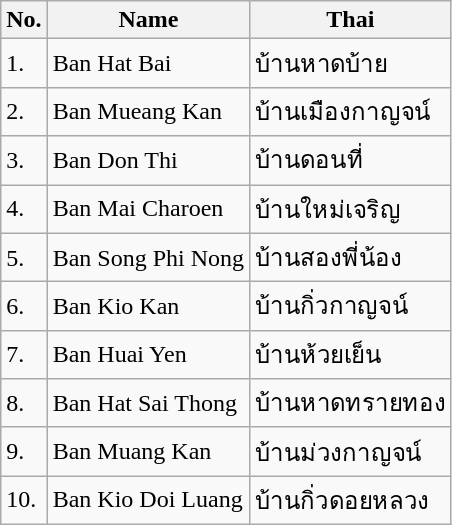<table class="wikitable sortable">
<tr>
<th>No.</th>
<th>Name</th>
<th>Thai</th>
</tr>
<tr>
<td>1.</td>
<td>Ban Hat Bai</td>
<td>บ้านหาดบ้าย</td>
</tr>
<tr>
<td>2.</td>
<td>Ban Mueang Kan</td>
<td>บ้านเมืองกาญจน์</td>
</tr>
<tr>
<td>3.</td>
<td>Ban Don Thi</td>
<td>บ้านดอนที่</td>
</tr>
<tr>
<td>4.</td>
<td>Ban Mai Charoen</td>
<td>บ้านใหม่เจริญ</td>
</tr>
<tr>
<td>5.</td>
<td>Ban Song Phi Nong</td>
<td>บ้านสองพี่น้อง</td>
</tr>
<tr>
<td>6.</td>
<td>Ban Kio Kan</td>
<td>บ้านกิ่วกาญจน์</td>
</tr>
<tr>
<td>7.</td>
<td>Ban Huai Yen</td>
<td>บ้านห้วยเย็น</td>
</tr>
<tr>
<td>8.</td>
<td>Ban Hat Sai Thong</td>
<td>บ้านหาดทรายทอง</td>
</tr>
<tr>
<td>9.</td>
<td>Ban Muang Kan</td>
<td>บ้านม่วงกาญจน์</td>
</tr>
<tr>
<td>10.</td>
<td>Ban Kio Doi Luang</td>
<td>บ้านกิ่วดอยหลวง</td>
</tr>
</table>
